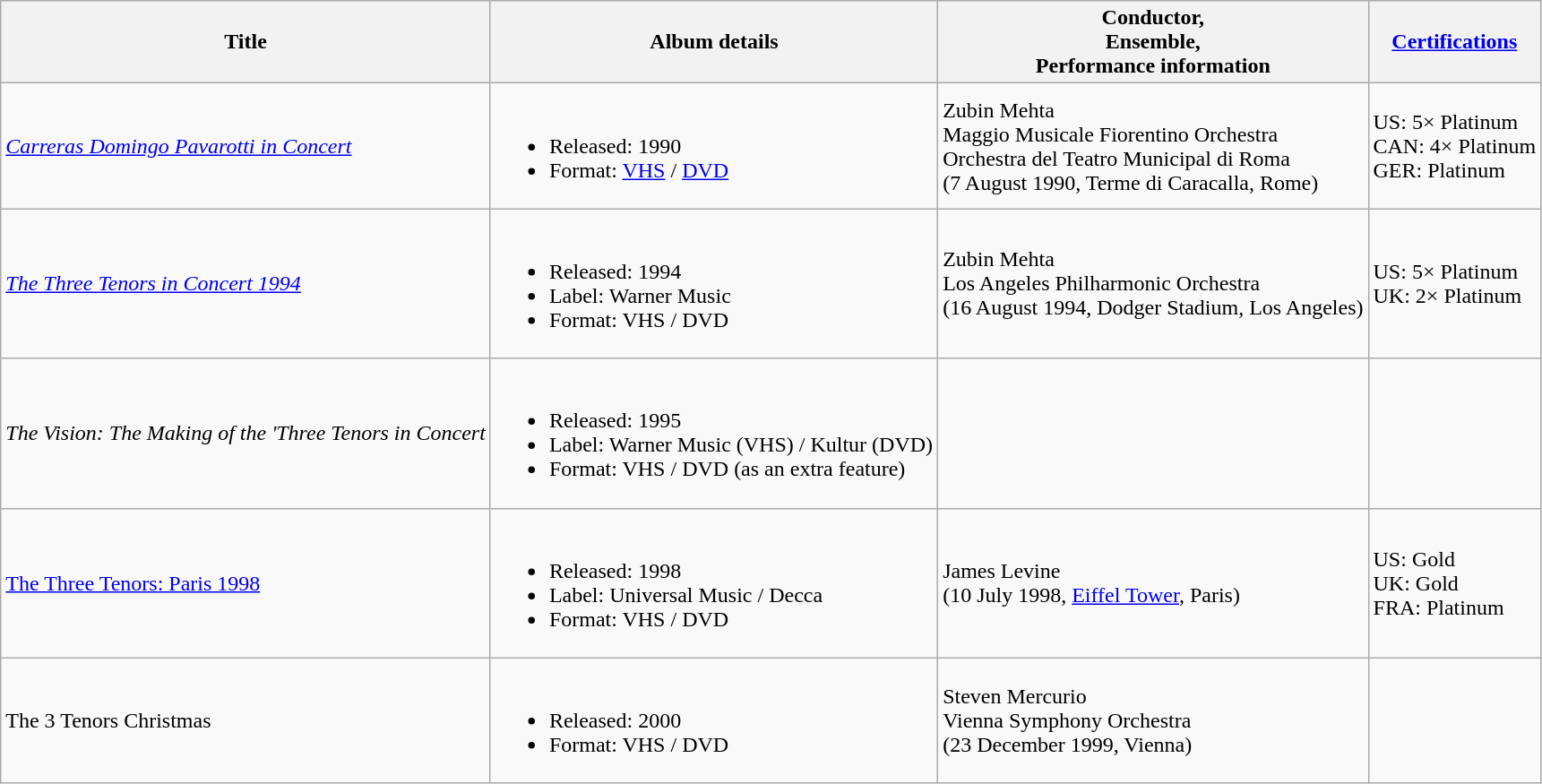<table class="wikitable">
<tr>
<th>Title</th>
<th>Album details</th>
<th>Conductor,<br>Ensemble, <br>Performance information</th>
<th><a href='#'>Certifications</a></th>
</tr>
<tr>
<td><em><a href='#'>Carreras Domingo Pavarotti in Concert</a></em></td>
<td><br><ul><li>Released: 1990</li><li>Format: <a href='#'>VHS</a> / <a href='#'>DVD</a></li></ul></td>
<td>Zubin Mehta<br>Maggio Musicale Fiorentino Orchestra<br>Orchestra del Teatro Municipal di Roma<br> (7 August 1990, Terme di Caracalla, Rome)</td>
<td>US: 5× Platinum<br> CAN: 4× Platinum<br> GER: Platinum</td>
</tr>
<tr>
<td><em><a href='#'>The Three Tenors in Concert 1994</a></em></td>
<td><br><ul><li>Released: 1994</li><li>Label: Warner Music</li><li>Format: VHS / DVD</li></ul></td>
<td>Zubin Mehta<br>Los Angeles Philharmonic Orchestra<br> (16 August 1994, Dodger Stadium, Los Angeles)</td>
<td>US: 5× Platinum<br> UK: 2× Platinum</td>
</tr>
<tr>
<td><em>The Vision: The Making of the 'Three Tenors in Concert<strong></td>
<td><br><ul><li>Released: 1995</li><li>Label: Warner Music (VHS) / Kultur (DVD)</li><li>Format: VHS / DVD (as an extra feature)</li></ul></td>
<td></td>
<td></td>
</tr>
<tr>
<td></em><a href='#'>The Three Tenors: Paris 1998</a><em></td>
<td><br><ul><li>Released: 1998</li><li>Label: Universal Music / Decca</li><li>Format: VHS / DVD</li></ul></td>
<td>James Levine<br> (10 July 1998, <a href='#'>Eiffel Tower</a>, Paris)</td>
<td>US: Gold<br> UK: Gold<br> FRA: Platinum</td>
</tr>
<tr>
<td></em>The 3 Tenors Christmas<em></td>
<td><br><ul><li>Released: 2000</li><li>Format: VHS / DVD</li></ul></td>
<td>Steven Mercurio<br>Vienna Symphony Orchestra<br> (23 December 1999, Vienna)</td>
<td></td>
</tr>
</table>
